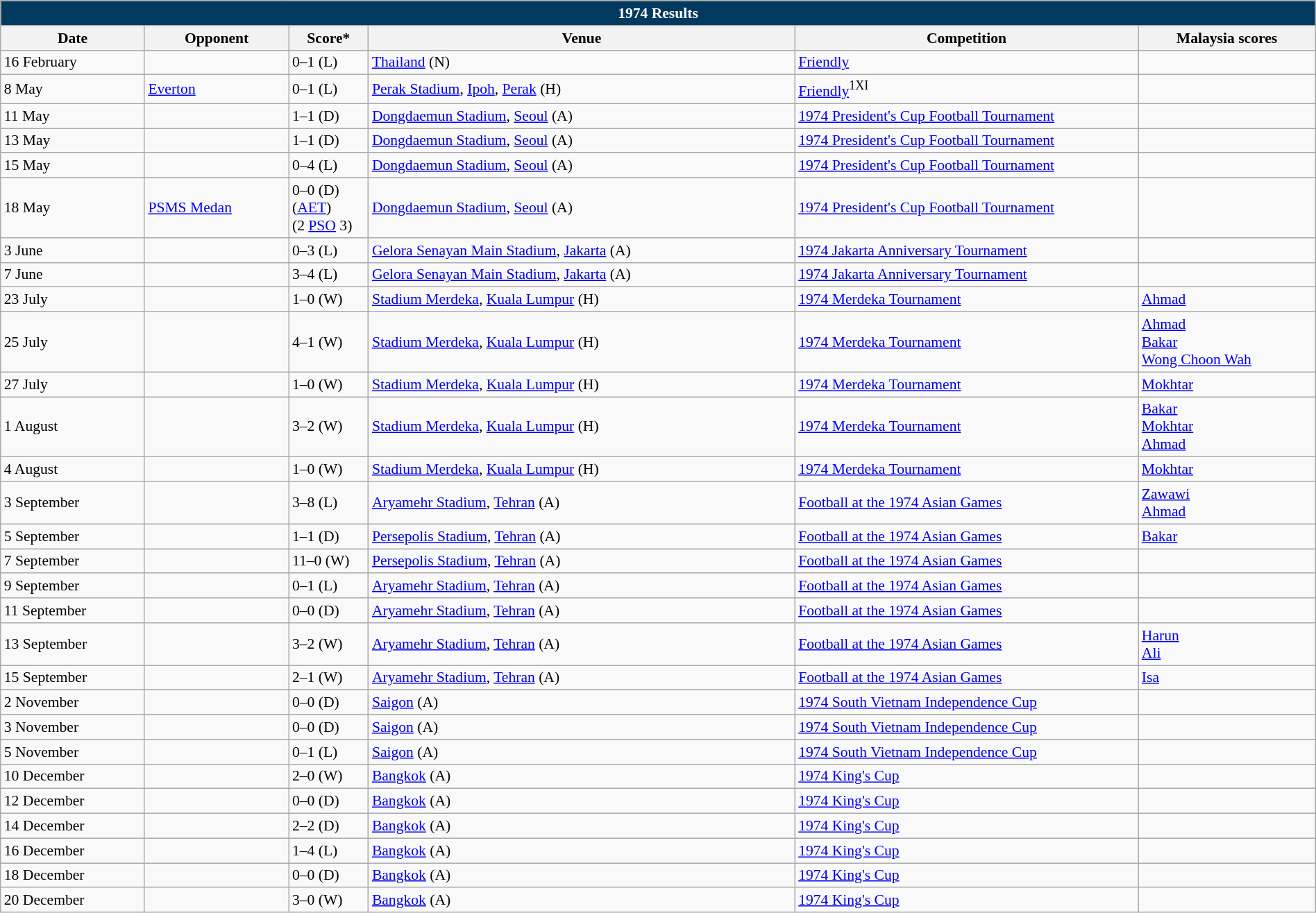<table class="wikitable" width=100% style="text-align:left;font-size:90%;">
<tr>
<th colspan=9 style="background: #013A5E; color: #FFFFFF;">1974 Results</th>
</tr>
<tr>
<th width=80>Date</th>
<th width=80>Opponent</th>
<th width=20>Score*</th>
<th width=250>Venue</th>
<th width=200>Competition</th>
<th width=100>Malaysia scores</th>
</tr>
<tr>
<td>16 February</td>
<td></td>
<td>0–1 (L)</td>
<td><a href='#'>Thailand</a> (N)</td>
<td><a href='#'>Friendly</a></td>
<td></td>
</tr>
<tr>
<td>8 May</td>
<td> <a href='#'>Everton</a></td>
<td>0–1 (L)</td>
<td><a href='#'>Perak Stadium</a>, <a href='#'>Ipoh</a>, <a href='#'>Perak</a> (H)</td>
<td><a href='#'>Friendly</a><sup>1XI</sup></td>
<td></td>
</tr>
<tr>
<td>11 May</td>
<td></td>
<td>1–1 (D)</td>
<td><a href='#'>Dongdaemun Stadium</a>, <a href='#'>Seoul</a> (A)</td>
<td><a href='#'>1974 President's Cup Football Tournament</a></td>
<td></td>
</tr>
<tr>
<td>13 May</td>
<td></td>
<td>1–1 (D)</td>
<td><a href='#'>Dongdaemun Stadium</a>, <a href='#'>Seoul</a> (A)</td>
<td><a href='#'>1974 President's Cup Football Tournament</a></td>
<td></td>
</tr>
<tr>
<td>15 May</td>
<td></td>
<td>0–4 (L)</td>
<td><a href='#'>Dongdaemun Stadium</a>, <a href='#'>Seoul</a> (A)</td>
<td><a href='#'>1974 President's Cup Football Tournament</a></td>
<td></td>
</tr>
<tr>
<td>18 May</td>
<td> <a href='#'>PSMS Medan</a></td>
<td>0–0 (D) (<a href='#'>AET</a>)<br>(2 <a href='#'>PSO</a> 3)</td>
<td><a href='#'>Dongdaemun Stadium</a>, <a href='#'>Seoul</a> (A)</td>
<td><a href='#'>1974 President's Cup Football Tournament</a></td>
<td></td>
</tr>
<tr>
<td>3 June</td>
<td></td>
<td>0–3 (L)</td>
<td><a href='#'>Gelora Senayan Main Stadium</a>, <a href='#'>Jakarta</a> (A)</td>
<td><a href='#'>1974 Jakarta Anniversary Tournament</a></td>
<td></td>
</tr>
<tr>
<td>7 June</td>
<td></td>
<td>3–4 (L)</td>
<td><a href='#'>Gelora Senayan Main Stadium</a>, <a href='#'>Jakarta</a> (A)</td>
<td><a href='#'>1974 Jakarta Anniversary Tournament</a></td>
<td></td>
</tr>
<tr>
<td>23 July</td>
<td></td>
<td>1–0 (W)</td>
<td><a href='#'>Stadium Merdeka</a>, <a href='#'>Kuala Lumpur</a> (H)</td>
<td><a href='#'>1974 Merdeka Tournament</a></td>
<td><a href='#'>Ahmad</a> </td>
</tr>
<tr>
<td>25 July</td>
<td></td>
<td>4–1 (W)</td>
<td><a href='#'>Stadium Merdeka</a>, <a href='#'>Kuala Lumpur</a> (H)</td>
<td><a href='#'>1974 Merdeka Tournament</a></td>
<td><a href='#'>Ahmad</a> <br><a href='#'>Bakar</a> <br><a href='#'>Wong Choon Wah</a> </td>
</tr>
<tr>
<td>27 July</td>
<td></td>
<td>1–0 (W)</td>
<td><a href='#'>Stadium Merdeka</a>, <a href='#'>Kuala Lumpur</a> (H)</td>
<td><a href='#'>1974 Merdeka Tournament</a></td>
<td><a href='#'>Mokhtar</a> </td>
</tr>
<tr>
<td>1 August</td>
<td></td>
<td>3–2 (W)</td>
<td><a href='#'>Stadium Merdeka</a>, <a href='#'>Kuala Lumpur</a> (H)</td>
<td><a href='#'>1974 Merdeka Tournament</a></td>
<td><a href='#'>Bakar</a> <br><a href='#'>Mokhtar</a> <br><a href='#'>Ahmad</a> </td>
</tr>
<tr>
<td>4 August</td>
<td></td>
<td>1–0 (W)</td>
<td><a href='#'>Stadium Merdeka</a>, <a href='#'>Kuala Lumpur</a> (H)</td>
<td><a href='#'>1974 Merdeka Tournament</a></td>
<td><a href='#'>Mokhtar</a> </td>
</tr>
<tr>
<td>3 September</td>
<td></td>
<td>3–8 (L)</td>
<td><a href='#'>Aryamehr Stadium</a>, <a href='#'>Tehran</a> (A)</td>
<td><a href='#'>Football at the 1974 Asian Games</a></td>
<td><a href='#'>Zawawi</a> <br><a href='#'>Ahmad</a> </td>
</tr>
<tr>
<td>5 September</td>
<td></td>
<td>1–1 (D)</td>
<td><a href='#'>Persepolis Stadium</a>, <a href='#'>Tehran</a> (A)</td>
<td><a href='#'>Football at the 1974 Asian Games</a></td>
<td><a href='#'>Bakar</a> </td>
</tr>
<tr>
<td>7 September</td>
<td></td>
<td>11–0 (W)</td>
<td><a href='#'>Persepolis Stadium</a>, <a href='#'>Tehran</a> (A)</td>
<td><a href='#'>Football at the 1974 Asian Games</a></td>
<td></td>
</tr>
<tr>
<td>9 September</td>
<td></td>
<td>0–1 (L)</td>
<td><a href='#'>Aryamehr Stadium</a>, <a href='#'>Tehran</a> (A)</td>
<td><a href='#'>Football at the 1974 Asian Games</a></td>
<td></td>
</tr>
<tr>
<td>11 September</td>
<td></td>
<td>0–0 (D)</td>
<td><a href='#'>Aryamehr Stadium</a>, <a href='#'>Tehran</a> (A)</td>
<td><a href='#'>Football at the 1974 Asian Games</a></td>
<td></td>
</tr>
<tr>
<td>13 September</td>
<td></td>
<td>3–2 (W)</td>
<td><a href='#'>Aryamehr Stadium</a>, <a href='#'>Tehran</a> (A)</td>
<td><a href='#'>Football at the 1974 Asian Games</a></td>
<td><a href='#'>Harun</a> <br><a href='#'>Ali</a> </td>
</tr>
<tr>
<td>15 September</td>
<td></td>
<td>2–1 (W)</td>
<td><a href='#'>Aryamehr Stadium</a>, <a href='#'>Tehran</a> (A)</td>
<td><a href='#'>Football at the 1974 Asian Games</a></td>
<td><a href='#'>Isa</a> </td>
</tr>
<tr>
<td>2 November</td>
<td></td>
<td>0–0 (D)</td>
<td><a href='#'>Saigon</a> (A)</td>
<td><a href='#'>1974 South Vietnam Independence Cup</a></td>
<td></td>
</tr>
<tr>
<td>3 November</td>
<td></td>
<td>0–0 (D)</td>
<td><a href='#'>Saigon</a> (A)</td>
<td><a href='#'>1974 South Vietnam Independence Cup</a></td>
<td></td>
</tr>
<tr>
<td>5 November</td>
<td></td>
<td>0–1 (L)</td>
<td><a href='#'>Saigon</a> (A)</td>
<td><a href='#'>1974 South Vietnam Independence Cup</a></td>
<td></td>
</tr>
<tr>
<td>10 December</td>
<td></td>
<td>2–0 (W)</td>
<td><a href='#'>Bangkok</a> (A)</td>
<td><a href='#'>1974 King's Cup</a></td>
<td></td>
</tr>
<tr>
<td>12 December</td>
<td></td>
<td>0–0 (D)</td>
<td><a href='#'>Bangkok</a> (A)</td>
<td><a href='#'>1974 King's Cup</a></td>
<td></td>
</tr>
<tr>
<td>14 December</td>
<td></td>
<td>2–2 (D)</td>
<td><a href='#'>Bangkok</a> (A)</td>
<td><a href='#'>1974 King's Cup</a></td>
<td></td>
</tr>
<tr>
<td>16 December</td>
<td></td>
<td>1–4 (L)</td>
<td><a href='#'>Bangkok</a> (A)</td>
<td><a href='#'>1974 King's Cup</a></td>
<td></td>
</tr>
<tr>
<td>18 December</td>
<td></td>
<td>0–0 (D)</td>
<td><a href='#'>Bangkok</a> (A)</td>
<td><a href='#'>1974 King's Cup</a></td>
<td></td>
</tr>
<tr>
<td>20 December</td>
<td></td>
<td>3–0 (W)</td>
<td><a href='#'>Bangkok</a> (A)</td>
<td><a href='#'>1974 King's Cup</a></td>
<td></td>
</tr>
</table>
